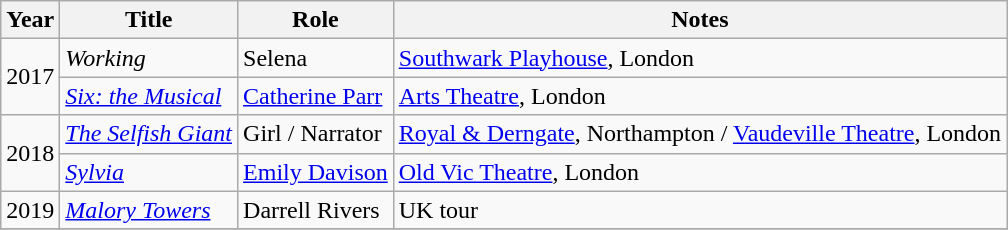<table class="wikitable sortable">
<tr>
<th>Year</th>
<th>Title</th>
<th>Role</th>
<th class="unsortable">Notes</th>
</tr>
<tr>
<td rowspan="2">2017</td>
<td><em>Working</em></td>
<td>Selena</td>
<td><a href='#'>Southwark Playhouse</a>, London</td>
</tr>
<tr>
<td><em><a href='#'>Six: the Musical</a></em></td>
<td><a href='#'>Catherine Parr</a></td>
<td><a href='#'>Arts Theatre</a>, London</td>
</tr>
<tr>
<td rowspan="2">2018</td>
<td><em><a href='#'>The Selfish Giant</a></em></td>
<td>Girl / Narrator</td>
<td><a href='#'>Royal & Derngate</a>, Northampton / <a href='#'>Vaudeville Theatre</a>, London</td>
</tr>
<tr>
<td><em><a href='#'>Sylvia</a></em></td>
<td><a href='#'>Emily Davison</a></td>
<td><a href='#'>Old Vic Theatre</a>, London</td>
</tr>
<tr>
<td>2019</td>
<td><em><a href='#'>Malory Towers</a></em></td>
<td>Darrell Rivers</td>
<td>UK tour</td>
</tr>
<tr>
</tr>
</table>
